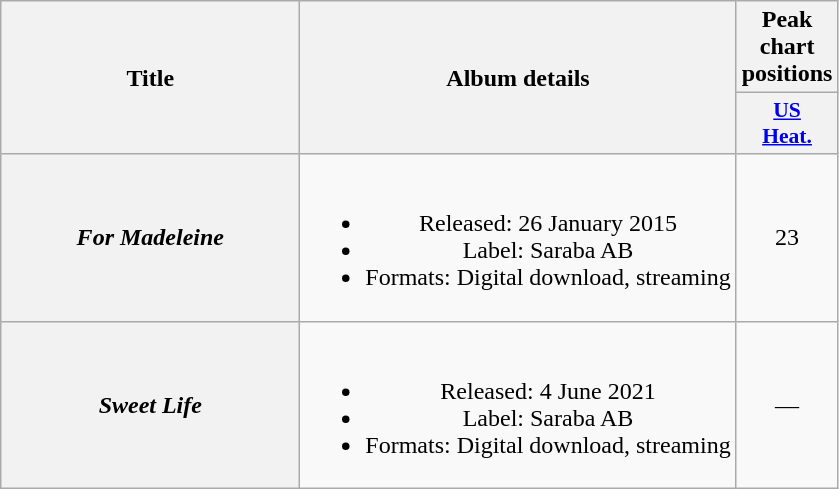<table class="wikitable plainrowheaders" style="text-align:center;">
<tr>
<th scope="col" rowspan="2" style="width:12em;">Title</th>
<th scope="col" rowspan="2">Album details</th>
<th scope="col" colspan="1">Peak chart positions</th>
</tr>
<tr>
<th scope="col" style="width:3em;font-size:90%;"><a href='#'>US<br>Heat.</a><br></th>
</tr>
<tr>
<th scope="row"><em>For Madeleine</em></th>
<td><br><ul><li>Released: 26 January 2015</li><li>Label: Saraba AB</li><li>Formats: Digital download, streaming</li></ul></td>
<td>23</td>
</tr>
<tr>
<th scope="row"><em>Sweet Life</em></th>
<td><br><ul><li>Released: 4 June 2021</li><li>Label: Saraba AB</li><li>Formats: Digital download, streaming</li></ul></td>
<td>—</td>
</tr>
</table>
